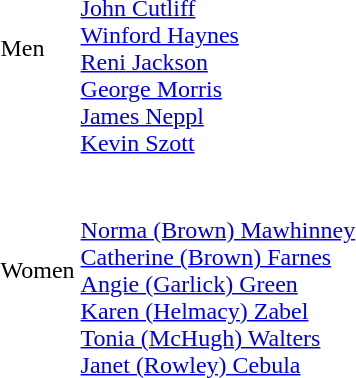<table>
<tr>
<td>Men</td>
<td><br><br><a href='#'>John Cutliff</a><br>
<a href='#'>Winford Haynes</a><br>
<a href='#'>Reni Jackson</a><br>
<a href='#'>George Morris</a><br>
<a href='#'>James Neppl</a><br>
<a href='#'>Kevin Szott</a></td>
<td></td>
<td></td>
</tr>
<tr>
<td>Women</td>
<td><br><br><a href='#'>Norma (Brown) Mawhinney</a><br>
<a href='#'>Catherine (Brown) Farnes</a><br>
<a href='#'>Angie (Garlick) Green</a><br>
<a href='#'>Karen (Helmacy) Zabel</a><br>
<a href='#'>Tonia (McHugh) Walters</a><br>
<a href='#'>Janet (Rowley) Cebula</a></td>
<td></td>
<td></td>
</tr>
</table>
